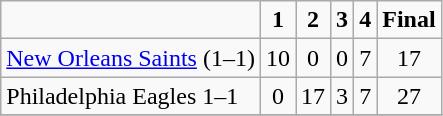<table class="wikitable" 80%>
<tr align="center">
<td></td>
<td><strong>1</strong></td>
<td><strong>2</strong></td>
<td><strong>3</strong></td>
<td><strong>4</strong></td>
<td><strong>Final</strong></td>
</tr>
<tr align="center" bgcolor="">
<td – align="left"><a href='#'>New Orleans Saints</a> (1–1)</td>
<td>10</td>
<td>0</td>
<td>0</td>
<td>7</td>
<td>17</td>
</tr>
<tr align="center" bgcolor="">
<td – align="left">Philadelphia Eagles 1–1</td>
<td>0</td>
<td>17</td>
<td>3</td>
<td>7</td>
<td>27</td>
</tr>
<tr align="center" bgcolor="">
</tr>
</table>
